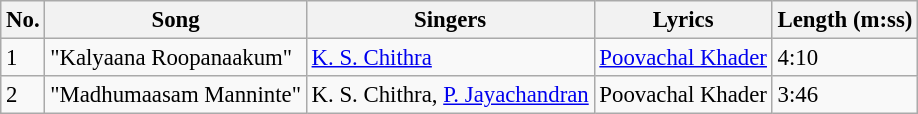<table class="wikitable" style="font-size:95%;">
<tr>
<th>No.</th>
<th>Song</th>
<th>Singers</th>
<th>Lyrics</th>
<th>Length (m:ss)</th>
</tr>
<tr>
<td>1</td>
<td>"Kalyaana Roopanaakum"</td>
<td><a href='#'>K. S. Chithra</a></td>
<td><a href='#'>Poovachal Khader</a></td>
<td>4:10</td>
</tr>
<tr>
<td>2</td>
<td>"Madhumaasam Manninte"</td>
<td>K. S. Chithra, <a href='#'>P. Jayachandran</a></td>
<td>Poovachal Khader</td>
<td>3:46</td>
</tr>
</table>
